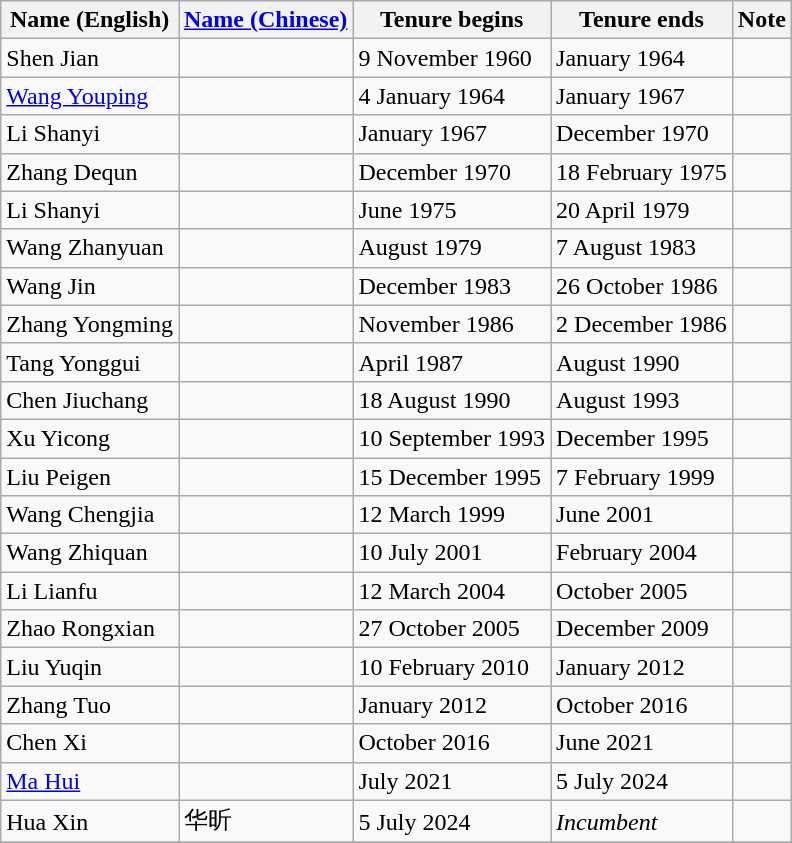<table class="wikitable">
<tr>
<th>Name (English)</th>
<th><a href='#'>Name (Chinese)</a></th>
<th>Tenure begins</th>
<th>Tenure ends</th>
<th>Note</th>
</tr>
<tr>
<td>Shen Jian</td>
<td></td>
<td>9 November 1960</td>
<td>January 1964</td>
<td></td>
</tr>
<tr>
<td><a href='#'>Wang Youping</a></td>
<td></td>
<td>4 January 1964</td>
<td>January 1967</td>
<td></td>
</tr>
<tr>
<td>Li Shanyi</td>
<td></td>
<td>January 1967</td>
<td>December 1970</td>
<td></td>
</tr>
<tr>
<td>Zhang Dequn</td>
<td></td>
<td>December 1970</td>
<td>18 February 1975</td>
<td></td>
</tr>
<tr>
<td>Li Shanyi</td>
<td></td>
<td>June 1975</td>
<td>20 April 1979</td>
<td></td>
</tr>
<tr>
<td>Wang Zhanyuan</td>
<td></td>
<td>August 1979</td>
<td>7 August 1983</td>
<td></td>
</tr>
<tr>
<td>Wang Jin</td>
<td></td>
<td>December 1983</td>
<td>26 October 1986</td>
<td></td>
</tr>
<tr>
<td>Zhang Yongming</td>
<td></td>
<td>November 1986</td>
<td>2 December 1986</td>
<td></td>
</tr>
<tr>
<td>Tang Yonggui</td>
<td></td>
<td>April 1987</td>
<td>August 1990</td>
<td></td>
</tr>
<tr>
<td>Chen Jiuchang</td>
<td></td>
<td>18 August 1990</td>
<td>August 1993</td>
<td></td>
</tr>
<tr>
<td>Xu Yicong</td>
<td></td>
<td>10 September 1993</td>
<td>December 1995</td>
<td></td>
</tr>
<tr>
<td>Liu Peigen</td>
<td></td>
<td>15 December 1995</td>
<td>7 February 1999</td>
<td></td>
</tr>
<tr>
<td>Wang Chengjia</td>
<td></td>
<td>12 March 1999</td>
<td>June 2001</td>
<td></td>
</tr>
<tr>
<td>Wang Zhiquan</td>
<td></td>
<td>10 July 2001</td>
<td>February 2004</td>
<td></td>
</tr>
<tr>
<td>Li Lianfu</td>
<td></td>
<td>12 March 2004</td>
<td>October 2005</td>
<td></td>
</tr>
<tr>
<td>Zhao Rongxian</td>
<td></td>
<td>27 October 2005</td>
<td>December 2009</td>
<td></td>
</tr>
<tr>
<td>Liu Yuqin</td>
<td></td>
<td>10 February 2010</td>
<td>January 2012</td>
<td></td>
</tr>
<tr>
<td>Zhang Tuo</td>
<td></td>
<td>January 2012</td>
<td>October 2016</td>
<td></td>
</tr>
<tr>
<td>Chen Xi</td>
<td></td>
<td>October 2016</td>
<td>June 2021</td>
<td></td>
</tr>
<tr>
<td><a href='#'>Ma Hui</a></td>
<td></td>
<td>July 2021</td>
<td>5 July 2024</td>
<td></td>
</tr>
<tr>
<td>Hua Xin</td>
<td>华昕</td>
<td>5 July 2024</td>
<td><em>Incumbent</em></td>
<td></td>
</tr>
<tr>
</tr>
</table>
